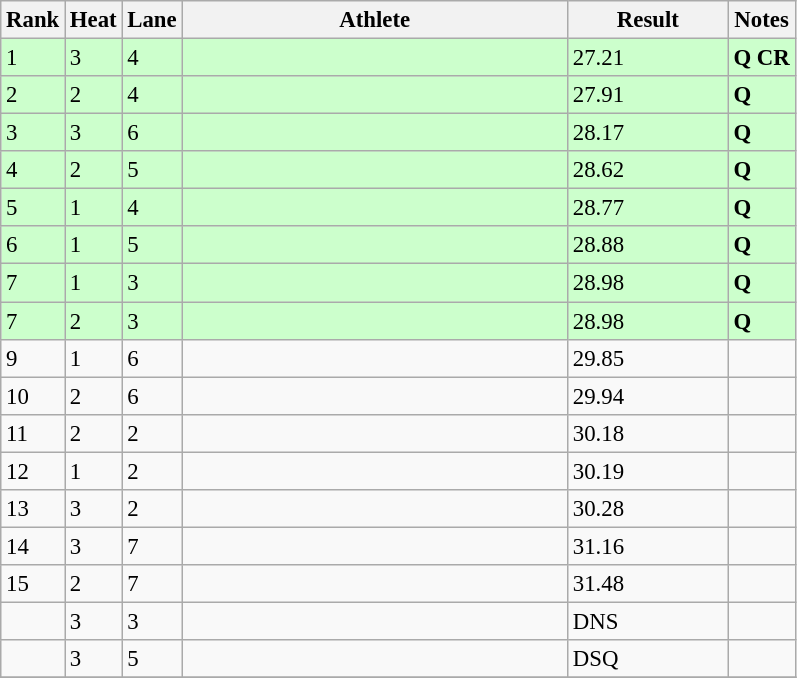<table class="wikitable" style="font-size:95%" style="width:35em;" style="text-align:center">
<tr>
<th>Rank</th>
<th>Heat</th>
<th>Lane</th>
<th width=250>Athlete</th>
<th width=100>Result</th>
<th>Notes</th>
</tr>
<tr bgcolor=ccffcc>
<td>1</td>
<td>3</td>
<td>4</td>
<td align=left></td>
<td>27.21</td>
<td><strong>Q CR</strong></td>
</tr>
<tr bgcolor=ccffcc>
<td>2</td>
<td>2</td>
<td>4</td>
<td align=left></td>
<td>27.91</td>
<td><strong>Q</strong></td>
</tr>
<tr bgcolor=ccffcc>
<td>3</td>
<td>3</td>
<td>6</td>
<td align=left></td>
<td>28.17</td>
<td><strong>Q</strong></td>
</tr>
<tr bgcolor=ccffcc>
<td>4</td>
<td>2</td>
<td>5</td>
<td align=left></td>
<td>28.62</td>
<td><strong>Q</strong></td>
</tr>
<tr bgcolor=ccffcc>
<td>5</td>
<td>1</td>
<td>4</td>
<td align=left></td>
<td>28.77</td>
<td><strong>Q</strong></td>
</tr>
<tr bgcolor=ccffcc>
<td>6</td>
<td>1</td>
<td>5</td>
<td align=left></td>
<td>28.88</td>
<td><strong>Q</strong></td>
</tr>
<tr bgcolor=ccffcc>
<td>7</td>
<td>1</td>
<td>3</td>
<td align=left></td>
<td>28.98</td>
<td><strong>Q</strong></td>
</tr>
<tr bgcolor=ccffcc>
<td>7</td>
<td>2</td>
<td>3</td>
<td align=left></td>
<td>28.98</td>
<td><strong>Q</strong></td>
</tr>
<tr>
<td>9</td>
<td>1</td>
<td>6</td>
<td align=left></td>
<td>29.85</td>
<td></td>
</tr>
<tr>
<td>10</td>
<td>2</td>
<td>6</td>
<td align=left></td>
<td>29.94</td>
<td></td>
</tr>
<tr>
<td>11</td>
<td>2</td>
<td>2</td>
<td align=left></td>
<td>30.18</td>
<td></td>
</tr>
<tr>
<td>12</td>
<td>1</td>
<td>2</td>
<td align=left></td>
<td>30.19</td>
<td></td>
</tr>
<tr>
<td>13</td>
<td>3</td>
<td>2</td>
<td align=left></td>
<td>30.28</td>
<td></td>
</tr>
<tr>
<td>14</td>
<td>3</td>
<td>7</td>
<td align=left></td>
<td>31.16</td>
<td></td>
</tr>
<tr>
<td>15</td>
<td>2</td>
<td>7</td>
<td align=left></td>
<td>31.48</td>
<td></td>
</tr>
<tr>
<td></td>
<td>3</td>
<td>3</td>
<td align=left></td>
<td>DNS</td>
<td></td>
</tr>
<tr>
<td></td>
<td>3</td>
<td>5</td>
<td align=left></td>
<td>DSQ</td>
<td></td>
</tr>
<tr>
</tr>
</table>
